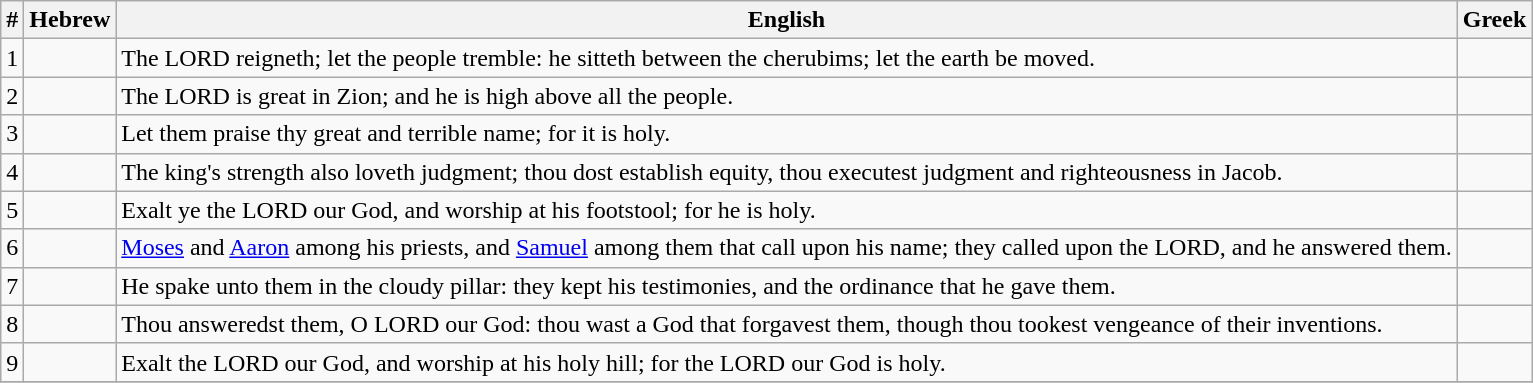<table class=wikitable>
<tr>
<th>#</th>
<th>Hebrew</th>
<th>English</th>
<th>Greek</th>
</tr>
<tr>
<td style="text-align:right">1</td>
<td style="text-align:right"></td>
<td>The LORD reigneth; let the people tremble: he sitteth between the cherubims; let the earth be moved.</td>
<td></td>
</tr>
<tr>
<td style="text-align:right">2</td>
<td style="text-align:right"></td>
<td>The LORD is great in Zion; and he is high above all the people.</td>
<td></td>
</tr>
<tr>
<td style="text-align:right">3</td>
<td style="text-align:right"></td>
<td>Let them praise thy great and terrible name; for it is holy.</td>
<td></td>
</tr>
<tr>
<td style="text-align:right">4</td>
<td style="text-align:right"></td>
<td>The king's strength also loveth judgment; thou dost establish equity, thou executest judgment and righteousness in Jacob.</td>
<td></td>
</tr>
<tr>
<td style="text-align:right">5</td>
<td style="text-align:right"></td>
<td>Exalt ye the LORD our God, and worship at his footstool; for he is holy.</td>
<td></td>
</tr>
<tr>
<td style="text-align:right">6</td>
<td style="text-align:right"></td>
<td><a href='#'>Moses</a> and <a href='#'>Aaron</a> among his priests, and <a href='#'>Samuel</a> among them that call upon his name; they called upon the LORD, and he answered them.</td>
<td></td>
</tr>
<tr>
<td style="text-align:right">7</td>
<td style="text-align:right"></td>
<td>He spake unto them in the cloudy pillar: they kept his testimonies, and the ordinance that he gave them.</td>
<td></td>
</tr>
<tr>
<td style="text-align:right">8</td>
<td style="text-align:right"></td>
<td>Thou answeredst them, O LORD our God: thou wast a God that forgavest them, though thou tookest vengeance of their inventions.</td>
<td></td>
</tr>
<tr>
<td style="text-align:right">9</td>
<td style="text-align:right"></td>
<td>Exalt the LORD our God, and worship at his holy hill; for the LORD our God is holy.</td>
<td></td>
</tr>
<tr>
</tr>
</table>
